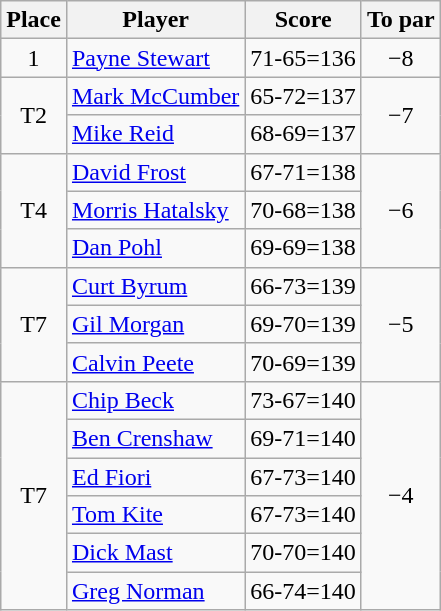<table class="wikitable">
<tr>
<th>Place</th>
<th>Player</th>
<th>Score</th>
<th>To par</th>
</tr>
<tr>
<td align=center>1</td>
<td> <a href='#'>Payne Stewart</a></td>
<td align=center>71-65=136</td>
<td align=center>−8</td>
</tr>
<tr>
<td rowspan=2 align=center>T2</td>
<td> <a href='#'>Mark McCumber</a></td>
<td align=center>65-72=137</td>
<td rowspan=2 align=center>−7</td>
</tr>
<tr>
<td> <a href='#'>Mike Reid</a></td>
<td align=center>68-69=137</td>
</tr>
<tr>
<td rowspan=3 align=center>T4</td>
<td> <a href='#'>David Frost</a></td>
<td align=center>67-71=138</td>
<td rowspan=3 align=center>−6</td>
</tr>
<tr>
<td> <a href='#'>Morris Hatalsky</a></td>
<td align=center>70-68=138</td>
</tr>
<tr>
<td> <a href='#'>Dan Pohl</a></td>
<td align=center>69-69=138</td>
</tr>
<tr>
<td rowspan=3 align=center>T7</td>
<td> <a href='#'>Curt Byrum</a></td>
<td align=center>66-73=139</td>
<td rowspan=3 align=center>−5</td>
</tr>
<tr>
<td> <a href='#'>Gil Morgan</a></td>
<td align=center>69-70=139</td>
</tr>
<tr>
<td> <a href='#'>Calvin Peete</a></td>
<td align=center>70-69=139</td>
</tr>
<tr>
<td rowspan=6 align=center>T7</td>
<td> <a href='#'>Chip Beck</a></td>
<td align=center>73-67=140</td>
<td rowspan=6 align=center>−4</td>
</tr>
<tr>
<td> <a href='#'>Ben Crenshaw</a></td>
<td align=center>69-71=140</td>
</tr>
<tr>
<td> <a href='#'>Ed Fiori</a></td>
<td align=center>67-73=140</td>
</tr>
<tr>
<td> <a href='#'>Tom Kite</a></td>
<td align=center>67-73=140</td>
</tr>
<tr>
<td> <a href='#'>Dick Mast</a></td>
<td align=center>70-70=140</td>
</tr>
<tr>
<td> <a href='#'>Greg Norman</a></td>
<td align=center>66-74=140</td>
</tr>
</table>
